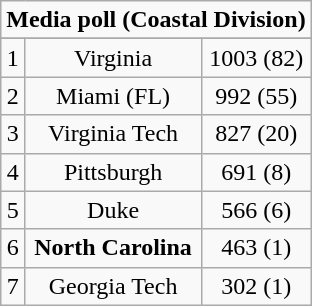<table class="wikitable" style="display: inline-table;">
<tr>
<td align="center" Colspan="3"><strong>Media poll (Coastal Division)</strong></td>
</tr>
<tr align="center">
</tr>
<tr align="center">
<td>1</td>
<td>Virginia</td>
<td>1003 (82)</td>
</tr>
<tr align="center">
<td>2</td>
<td>Miami (FL)</td>
<td>992 (55)</td>
</tr>
<tr align="center">
<td>3</td>
<td>Virginia Tech</td>
<td>827 (20)</td>
</tr>
<tr align="center">
<td>4</td>
<td>Pittsburgh</td>
<td>691 (8)</td>
</tr>
<tr align="center">
<td>5</td>
<td>Duke</td>
<td>566 (6)</td>
</tr>
<tr align="center">
<td>6</td>
<td><strong>North Carolina</strong></td>
<td>463 (1)</td>
</tr>
<tr align="center">
<td>7</td>
<td>Georgia Tech</td>
<td>302 (1)</td>
</tr>
</table>
